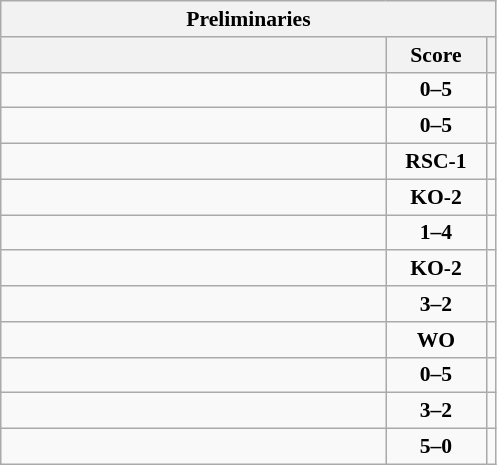<table class="wikitable" style="text-align: center; font-size:90% ">
<tr>
<th colspan=3>Preliminaries</th>
</tr>
<tr>
<th align="right" width="250"></th>
<th width="60">Score</th>
<th align=leftwidth="250"></th>
</tr>
<tr>
<td align=left></td>
<td><strong>0–5</strong></td>
<td align=left><strong></strong></td>
</tr>
<tr>
<td align=left></td>
<td><strong>0–5</strong></td>
<td align=left><strong></strong></td>
</tr>
<tr>
<td align=left><strong></strong></td>
<td><strong>RSC-1</strong></td>
<td align=left></td>
</tr>
<tr>
<td align=left></td>
<td><strong>KO-2</strong></td>
<td align=left><strong></strong></td>
</tr>
<tr>
<td align=left></td>
<td><strong>1–4</strong></td>
<td align=left><strong></strong></td>
</tr>
<tr>
<td align=left></td>
<td><strong>KO-2</strong></td>
<td align=left><strong></strong></td>
</tr>
<tr>
<td align=left><strong></strong></td>
<td><strong>3–2</strong></td>
<td align=left></td>
</tr>
<tr>
<td align=left><strong></strong></td>
<td><strong>WO</strong></td>
<td align=left></td>
</tr>
<tr>
<td align=left></td>
<td><strong>0–5</strong></td>
<td align=left><strong></strong></td>
</tr>
<tr>
<td align=left><strong></strong></td>
<td><strong>3–2</strong></td>
<td align=left></td>
</tr>
<tr>
<td align=left><strong></strong></td>
<td><strong>5–0</strong></td>
<td align=left></td>
</tr>
</table>
